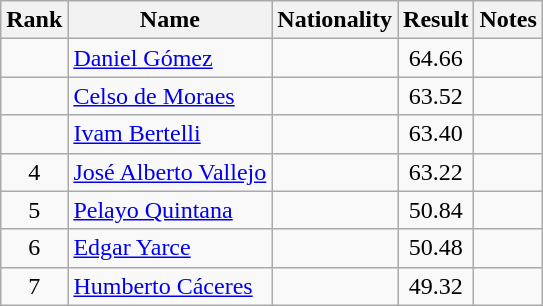<table class="wikitable sortable" style="text-align:center">
<tr>
<th>Rank</th>
<th>Name</th>
<th>Nationality</th>
<th>Result</th>
<th>Notes</th>
</tr>
<tr>
<td></td>
<td align=left><a href='#'>Daniel Gómez</a></td>
<td align=left></td>
<td>64.66</td>
<td></td>
</tr>
<tr>
<td></td>
<td align=left><a href='#'>Celso de Moraes</a></td>
<td align=left></td>
<td>63.52</td>
<td></td>
</tr>
<tr>
<td></td>
<td align=left><a href='#'>Ivam Bertelli</a></td>
<td align=left></td>
<td>63.40</td>
<td></td>
</tr>
<tr>
<td>4</td>
<td align=left><a href='#'>José Alberto Vallejo</a></td>
<td align=left></td>
<td>63.22</td>
<td></td>
</tr>
<tr>
<td>5</td>
<td align=left><a href='#'>Pelayo Quintana</a></td>
<td align=left></td>
<td>50.84</td>
<td></td>
</tr>
<tr>
<td>6</td>
<td align=left><a href='#'>Edgar Yarce</a></td>
<td align=left></td>
<td>50.48</td>
<td></td>
</tr>
<tr>
<td>7</td>
<td align=left><a href='#'>Humberto Cáceres</a></td>
<td align=left></td>
<td>49.32</td>
<td></td>
</tr>
</table>
